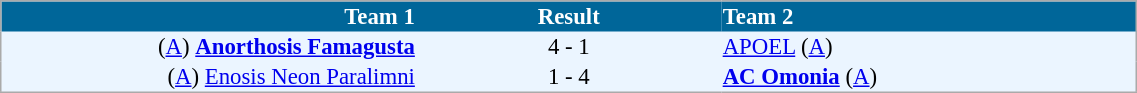<table cellspacing="0" style="background: #EBF5FF; border: 1px #aaa solid; border-collapse: collapse; font-size: 95%;" width=60%>
<tr bgcolor=#006699 style="color:white;">
<th width=30% align="right">Team 1</th>
<th width=22% align="center">Result</th>
<th width=30% align="left">Team 2</th>
</tr>
<tr>
<td align=right>(<a href='#'>A</a>) <strong><a href='#'>Anorthosis Famagusta</a></strong></td>
<td align=center>4 - 1</td>
<td align=left><a href='#'>APOEL</a> (<a href='#'>A</a>)</td>
</tr>
<tr>
<td align=right>(<a href='#'>A</a>) <a href='#'>Enosis Neon Paralimni</a></td>
<td align=center>1 - 4</td>
<td align=left><strong><a href='#'>AC Omonia</a></strong> (<a href='#'>A</a>)</td>
</tr>
<tr>
</tr>
</table>
